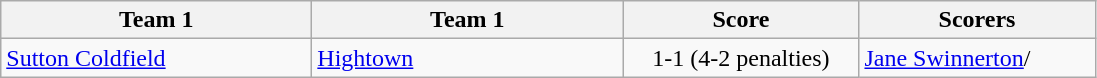<table class="wikitable" style="font-size: 100%">
<tr>
<th width=200>Team 1</th>
<th width=200>Team 1</th>
<th width=150>Score</th>
<th width=150>Scorers</th>
</tr>
<tr>
<td><a href='#'>Sutton Coldfield</a></td>
<td><a href='#'>Hightown</a></td>
<td align=center>1-1 (4-2 penalties)</td>
<td><a href='#'>Jane Swinnerton</a>/</td>
</tr>
</table>
